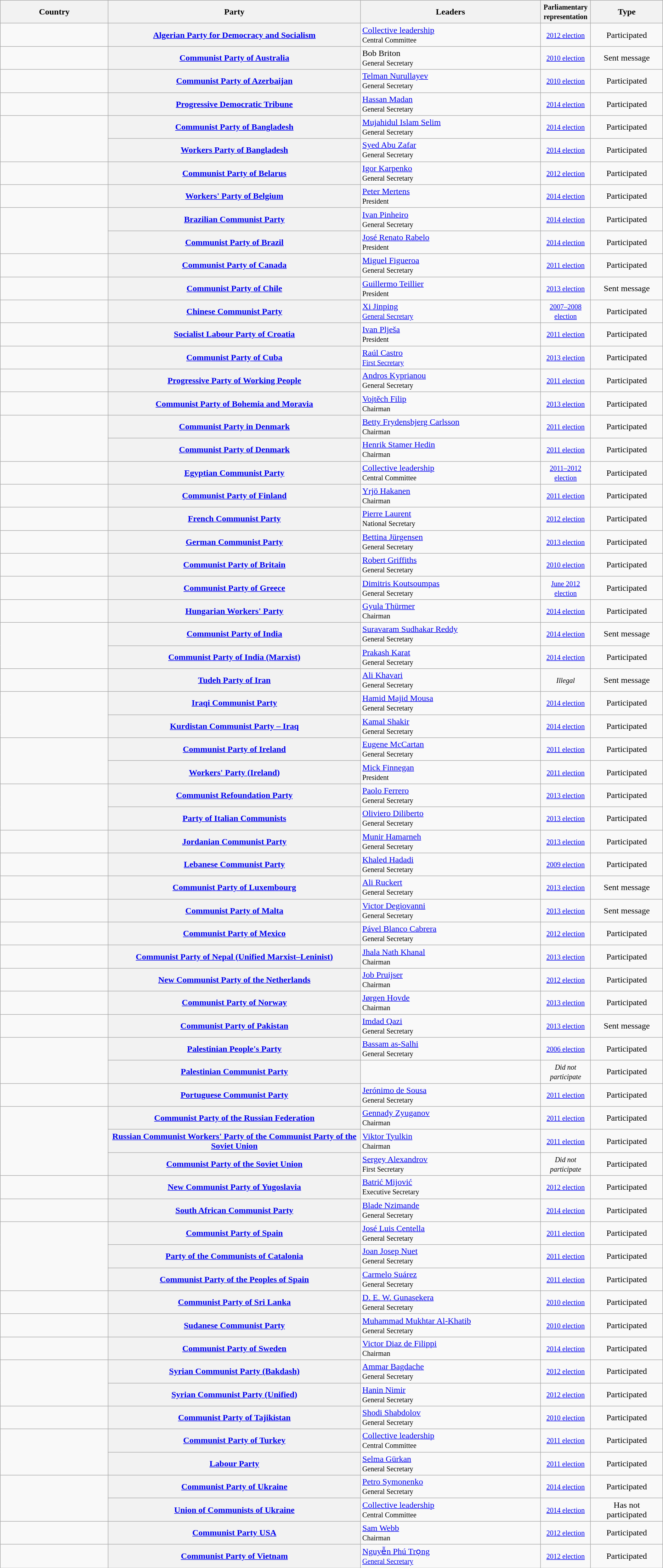<table class="wikitable mw-collapsible mw-collapsed">
<tr>
<th width="15%" scope="col" class=unsortable>Country</th>
<th width="35%" scope="col">Party</th>
<th width="25%" scope="col" class=unsortable>Leaders</th>
<th width="4%" scope="col"><small>Parliamentary<br>representation</small></th>
<th width="10%" scope="col">Type</th>
</tr>
<tr>
<td></td>
<th scope="row"><a href='#'>Algerian Party for Democracy and Socialism</a></th>
<td><a href='#'>Collective leadership</a><br><small>Central Committee</small></td>
<td align="center"><small><a href='#'>2012 election</a></small></td>
<td align="center">Participated</td>
</tr>
<tr>
<td></td>
<th scope="row"><a href='#'>Communist Party of Australia</a></th>
<td>Bob Briton<br><small>General Secretary</small></td>
<td align="center"><small><a href='#'>2010 election</a></small></td>
<td align="center">Sent message</td>
</tr>
<tr>
<td></td>
<th scope="row"><a href='#'>Communist Party of Azerbaijan</a></th>
<td><a href='#'>Telman Nurullayev</a><br><small>General Secretary</small></td>
<td align="center"><small><a href='#'>2010 election</a></small></td>
<td align="center">Participated</td>
</tr>
<tr>
<td></td>
<th scope="row"><a href='#'>Progressive Democratic Tribune</a></th>
<td><a href='#'>Hassan Madan</a><br><small>General Secretary</small></td>
<td align="center"><small><a href='#'>2014 election</a></small></td>
<td align="center">Participated</td>
</tr>
<tr>
<td rowspan="2"></td>
<th scope="row"><a href='#'>Communist Party of Bangladesh</a></th>
<td><a href='#'>Mujahidul Islam Selim</a><br><small>General Secretary</small></td>
<td align="center"><small><a href='#'>2014 election</a></small></td>
<td align="center">Participated</td>
</tr>
<tr>
<th scope="row"><a href='#'>Workers Party of Bangladesh</a></th>
<td><a href='#'>Syed Abu Zafar</a><br><small>General Secretary</small></td>
<td align="center"><small><a href='#'>2014 election</a></small></td>
<td align="center">Participated</td>
</tr>
<tr>
<td></td>
<th scope="row"><a href='#'>Communist Party of Belarus</a></th>
<td><a href='#'>Igor Karpenko</a><br><small>General Secretary</small></td>
<td align="center"><small><a href='#'>2012 election</a></small></td>
<td align="center">Participated</td>
</tr>
<tr>
<td></td>
<th scope="row"><a href='#'>Workers' Party of Belgium</a></th>
<td><a href='#'>Peter Mertens</a><br><small>President</small></td>
<td align="center"><small><a href='#'>2014 election</a></small></td>
<td align="center">Participated</td>
</tr>
<tr>
<td rowspan="2"></td>
<th scope="row"><a href='#'>Brazilian Communist Party</a></th>
<td><a href='#'>Ivan Pinheiro</a><br><small>General Secretary</small></td>
<td align="center"><small><a href='#'>2014 election</a></small></td>
<td align="center">Participated</td>
</tr>
<tr>
<th scope="row"><a href='#'>Communist Party of Brazil</a></th>
<td><a href='#'>José Renato Rabelo</a><br><small>President</small></td>
<td align="center"><small><a href='#'>2014 election</a></small></td>
<td align="center">Participated</td>
</tr>
<tr>
<td></td>
<th scope="row"><a href='#'>Communist Party of Canada</a></th>
<td><a href='#'>Miguel Figueroa</a><br><small>General Secretary</small></td>
<td align="center"><small><a href='#'>2011 election</a></small></td>
<td align="center">Participated</td>
</tr>
<tr>
<td></td>
<th scope="row"><a href='#'>Communist Party of Chile</a></th>
<td><a href='#'>Guillermo Teillier</a><br><small>President</small></td>
<td align="center"><small><a href='#'>2013 election</a></small></td>
<td align="center">Sent message</td>
</tr>
<tr>
<td></td>
<th scope="row"><a href='#'>Chinese Communist Party</a></th>
<td><a href='#'>Xi Jinping</a><br><small><a href='#'>General Secretary</a></small></td>
<td align="center"><small><a href='#'>2007–2008 election</a></small></td>
<td align="center">Participated</td>
</tr>
<tr>
<td></td>
<th scope="row"><a href='#'>Socialist Labour Party of Croatia</a></th>
<td><a href='#'>Ivan Plješa</a><br><small>President</small></td>
<td align="center"><small><a href='#'>2011 election</a></small></td>
<td align="center">Participated</td>
</tr>
<tr>
<td></td>
<th scope="row"><a href='#'>Communist Party of Cuba</a></th>
<td><a href='#'>Raúl Castro</a><br><small><a href='#'>First Secretary</a></small></td>
<td align="center"><small><a href='#'>2013 election</a></small></td>
<td align="center">Participated</td>
</tr>
<tr>
<td></td>
<th scope="row"><a href='#'>Progressive Party of Working People</a></th>
<td><a href='#'>Andros Kyprianou</a><br><small>General Secretary</small></td>
<td align="center"><small><a href='#'>2011 election</a></small></td>
<td align="center">Participated</td>
</tr>
<tr>
<td></td>
<th scope="row"><a href='#'>Communist Party of Bohemia and Moravia</a></th>
<td><a href='#'>Vojtěch Filip</a><br><small>Chairman</small></td>
<td align="center"><small><a href='#'>2013 election</a></small></td>
<td align="center">Participated</td>
</tr>
<tr>
<td rowspan="2"></td>
<th scope="row"><a href='#'>Communist Party in Denmark</a></th>
<td><a href='#'>Betty Frydensbjerg Carlsson</a><br><small>Chairman</small></td>
<td align="center"><small><a href='#'>2011 election</a></small></td>
<td align="center">Participated</td>
</tr>
<tr>
<th scope="row"><a href='#'>Communist Party of Denmark</a></th>
<td><a href='#'>Henrik Stamer Hedin</a><br><small>Chairman</small></td>
<td align="center"><small><a href='#'>2011 election</a></small></td>
<td align="center">Participated</td>
</tr>
<tr>
<td></td>
<th scope="row"><a href='#'>Egyptian Communist Party</a></th>
<td><a href='#'>Collective leadership</a><br><small>Central Committee</small></td>
<td align="center"><small><a href='#'>2011–2012 election</a></small></td>
<td align="center">Participated</td>
</tr>
<tr>
<td></td>
<th scope="row"><a href='#'>Communist Party of Finland</a></th>
<td><a href='#'>Yrjö Hakanen</a><br><small>Chairman</small></td>
<td align="center"><small><a href='#'>2011 election</a></small></td>
<td align="center">Participated</td>
</tr>
<tr>
<td></td>
<th scope="row"><a href='#'>French Communist Party</a></th>
<td><a href='#'>Pierre Laurent</a><br><small>National Secretary</small></td>
<td align="center"><small><a href='#'>2012 election</a></small></td>
<td align="center">Participated</td>
</tr>
<tr>
<td></td>
<th scope="row"><a href='#'>German Communist Party</a></th>
<td><a href='#'>Bettina Jürgensen</a><br><small>General Secretary</small></td>
<td align="center"><small><a href='#'>2013 election</a></small></td>
<td align="center">Participated</td>
</tr>
<tr>
<td></td>
<th scope="row"><a href='#'>Communist Party of Britain</a></th>
<td><a href='#'>Robert Griffiths</a><br><small>General Secretary</small></td>
<td align="center"><small><a href='#'>2010 election</a></small></td>
<td align="center">Participated</td>
</tr>
<tr>
<td></td>
<th scope="row"><a href='#'>Communist Party of Greece</a></th>
<td><a href='#'>Dimitris Koutsoumpas</a><br><small>General Secretary</small></td>
<td align="center"><small><a href='#'>June 2012 election</a></small></td>
<td align="center">Participated</td>
</tr>
<tr>
<td></td>
<th scope="row"><a href='#'>Hungarian Workers' Party</a></th>
<td><a href='#'>Gyula Thürmer</a><br><small>Chairman</small></td>
<td align="center"><small><a href='#'>2014 election</a></small></td>
<td align="center">Participated</td>
</tr>
<tr>
<td rowspan="2"></td>
<th scope="row"><a href='#'>Communist Party of India</a></th>
<td><a href='#'>Suravaram Sudhakar Reddy</a><br><small>General Secretary</small></td>
<td align="center"><small><a href='#'>2014 election</a></small></td>
<td align="center">Sent message</td>
</tr>
<tr>
<th scope="row"><a href='#'>Communist Party of India (Marxist)</a></th>
<td><a href='#'>Prakash Karat</a><br><small>General Secretary</small></td>
<td align="center"><small><a href='#'>2014 election</a></small></td>
<td align="center">Participated</td>
</tr>
<tr>
<td></td>
<th scope="row"><a href='#'>Tudeh Party of Iran</a></th>
<td><a href='#'>Ali Khavari</a><br><small>General Secretary</small></td>
<td align="center"><small><em>Illegal</em></small></td>
<td align="center">Sent message</td>
</tr>
<tr>
<td rowspan="2"></td>
<th scope="row"><a href='#'>Iraqi Communist Party</a></th>
<td><a href='#'>Hamid Majid Mousa</a><br><small>General Secretary</small></td>
<td align="center"><small><a href='#'>2014 election</a></small></td>
<td align="center">Participated</td>
</tr>
<tr>
<th scope="row"><a href='#'>Kurdistan Communist Party – Iraq</a></th>
<td><a href='#'>Kamal Shakir</a><br><small>General Secretary</small></td>
<td align="center"><small><a href='#'>2014 election</a></small></td>
<td align="center">Participated</td>
</tr>
<tr>
<td rowspan="2"></td>
<th scope="row"><a href='#'>Communist Party of Ireland</a></th>
<td><a href='#'>Eugene McCartan</a><br><small>General Secretary</small></td>
<td align="center"><small><a href='#'>2011 election</a></small></td>
<td align="center">Participated</td>
</tr>
<tr>
<th scope="row"><a href='#'>Workers' Party (Ireland)</a></th>
<td><a href='#'>Mick Finnegan</a><br><small>President</small></td>
<td align="center"><small><a href='#'>2011 election</a></small></td>
<td align="center">Participated</td>
</tr>
<tr>
<td rowspan="2"></td>
<th scope="row"><a href='#'>Communist Refoundation Party</a></th>
<td><a href='#'>Paolo Ferrero</a><br><small>General Secretary</small></td>
<td align="center"><small><a href='#'>2013 election</a></small></td>
<td align="center">Participated</td>
</tr>
<tr>
<th scope="row"><a href='#'>Party of Italian Communists</a></th>
<td><a href='#'>Oliviero Diliberto</a><br><small>General Secretary</small></td>
<td align="center"><small><a href='#'>2013 election</a></small></td>
<td align="center">Participated</td>
</tr>
<tr>
<td></td>
<th scope="row"><a href='#'>Jordanian Communist Party</a></th>
<td><a href='#'>Munir Hamarneh</a><br><small>General Secretary</small></td>
<td align="center"><small><a href='#'>2013 election</a></small></td>
<td align="center">Participated</td>
</tr>
<tr>
<td></td>
<th scope="row"><a href='#'>Lebanese Communist Party</a></th>
<td><a href='#'>Khaled Hadadi</a><br><small>General Secretary</small></td>
<td align="center"><small><a href='#'>2009 election</a></small></td>
<td align="center">Participated</td>
</tr>
<tr>
<td></td>
<th scope="row"><a href='#'>Communist Party of Luxembourg</a></th>
<td><a href='#'>Ali Ruckert</a><br><small>General Secretary</small></td>
<td align="center"><small><a href='#'>2013 election</a></small></td>
<td align="center">Sent message</td>
</tr>
<tr>
<td></td>
<th scope="row"><a href='#'>Communist Party of Malta</a></th>
<td><a href='#'>Victor Degiovanni</a><br><small>General Secretary</small></td>
<td align="center"><small><a href='#'>2013 election</a></small></td>
<td align="center">Sent message</td>
</tr>
<tr>
<td></td>
<th scope="row"><a href='#'>Communist Party of Mexico</a></th>
<td><a href='#'>Pável Blanco Cabrera</a><br><small>General Secretary</small></td>
<td align="center"><small><a href='#'>2012 election</a></small></td>
<td align="center">Participated</td>
</tr>
<tr>
<td></td>
<th scope="row"><a href='#'>Communist Party of Nepal (Unified Marxist–Leninist)</a></th>
<td><a href='#'>Jhala Nath Khanal</a><br><small>Chairman</small></td>
<td align="center"><small><a href='#'>2013 election</a></small></td>
<td align="center">Participated</td>
</tr>
<tr>
<td></td>
<th scope="row"><a href='#'>New Communist Party of the Netherlands</a></th>
<td><a href='#'>Job Pruijser</a><br><small>Chairman</small></td>
<td align="center"><small><a href='#'>2012 election</a></small></td>
<td align="center">Participated</td>
</tr>
<tr>
<td></td>
<th scope="row"><a href='#'>Communist Party of Norway</a></th>
<td><a href='#'>Jørgen Hovde</a><br><small>Chairman</small></td>
<td align="center"><small><a href='#'>2013 election</a></small></td>
<td align="center">Participated</td>
</tr>
<tr>
<td></td>
<th scope="row"><a href='#'>Communist Party of Pakistan</a></th>
<td><a href='#'>Imdad Qazi</a><br><small>General Secretary</small></td>
<td align="center"><small><a href='#'>2013 election</a></small></td>
<td align="center">Sent message</td>
</tr>
<tr>
<td rowspan="2"></td>
<th scope="row"><a href='#'>Palestinian People's Party</a></th>
<td><a href='#'>Bassam as-Salhi</a><br><small>General Secretary</small></td>
<td align="center"><small><a href='#'>2006 election</a></small></td>
<td align="center">Participated</td>
</tr>
<tr>
<th scope="row"><a href='#'>Palestinian Communist Party</a></th>
<td></td>
<td align="center"><small><em>Did not participate</em></small></td>
<td align="center">Participated</td>
</tr>
<tr>
<td></td>
<th scope="row"><a href='#'>Portuguese Communist Party</a></th>
<td><a href='#'>Jerónimo de Sousa</a><br><small>General Secretary</small></td>
<td align="center"><small><a href='#'>2011 election</a></small></td>
<td align="center">Participated</td>
</tr>
<tr>
<td rowspan="3"></td>
<th scope="row"><a href='#'>Communist Party of the Russian Federation</a></th>
<td><a href='#'>Gennady Zyuganov</a><br><small>Chairman</small></td>
<td align="center"><small><a href='#'>2011 election</a></small></td>
<td align="center">Participated</td>
</tr>
<tr>
<th scope="row"><a href='#'>Russian Communist Workers' Party of the Communist Party of the Soviet Union</a></th>
<td><a href='#'>Viktor Tyulkin</a><br><small>Chairman</small></td>
<td align="center"><small><a href='#'>2011 election</a></small></td>
<td align="center">Participated</td>
</tr>
<tr>
<th scope="row"><a href='#'>Communist Party of the Soviet Union</a></th>
<td><a href='#'>Sergey Alexandrov</a><br><small>First Secretary</small></td>
<td align="center"><small><em>Did not participate</em></small></td>
<td align="center">Participated</td>
</tr>
<tr>
<td></td>
<th scope="row"><a href='#'>New Communist Party of Yugoslavia</a></th>
<td><a href='#'>Batrić Mijović</a><br><small>Executive Secretary</small></td>
<td align="center"><small><a href='#'>2012 election</a></small></td>
<td align="center">Participated</td>
</tr>
<tr>
<td></td>
<th scope="row"><a href='#'>South African Communist Party</a></th>
<td><a href='#'>Blade Nzimande</a><br><small>General Secretary</small></td>
<td align="center"><small><a href='#'>2014 election</a></small></td>
<td align="center">Participated</td>
</tr>
<tr>
<td rowspan="3"></td>
<th scope="row"><a href='#'>Communist Party of Spain</a></th>
<td><a href='#'>José Luis Centella</a><br><small>General Secretary</small></td>
<td align="center"><small><a href='#'>2011 election</a></small></td>
<td align="center">Participated</td>
</tr>
<tr>
<th scope="row"><a href='#'>Party of the Communists of Catalonia</a></th>
<td><a href='#'>Joan Josep Nuet</a><br><small>General Secretary</small></td>
<td align="center"><small><a href='#'>2011 election</a></small></td>
<td align="center">Participated</td>
</tr>
<tr>
<th scope="row"><a href='#'>Communist Party of the Peoples of Spain</a></th>
<td><a href='#'>Carmelo Suárez</a><br><small>General Secretary</small></td>
<td align="center"><small><a href='#'>2011 election</a></small></td>
<td align="center">Participated</td>
</tr>
<tr>
<td></td>
<th scope="row"><a href='#'>Communist Party of Sri Lanka</a></th>
<td><a href='#'>D. E. W. Gunasekera</a><br><small>General Secretary</small></td>
<td align="center"><small><a href='#'>2010 election</a></small></td>
<td align="center">Participated</td>
</tr>
<tr>
<td></td>
<th scope="row"><a href='#'>Sudanese Communist Party</a></th>
<td><a href='#'>Muhammad Mukhtar Al-Khatib</a><br><small>General Secretary</small></td>
<td align="center"><small><a href='#'>2010 election</a></small></td>
<td align="center">Participated</td>
</tr>
<tr>
<td></td>
<th scope="row"><a href='#'>Communist Party of Sweden</a></th>
<td><a href='#'>Victor Diaz de Filippi</a><br><small>Chairman</small></td>
<td align="center"><small><a href='#'>2014 election</a></small></td>
<td align="center">Participated</td>
</tr>
<tr>
<td rowspan="2"></td>
<th scope="row"><a href='#'>Syrian Communist Party (Bakdash)</a></th>
<td><a href='#'>Ammar Bagdache</a><br><small>General Secretary</small></td>
<td align="center"><small><a href='#'>2012 election</a></small></td>
<td align="center">Participated</td>
</tr>
<tr>
<th scope="row"><a href='#'>Syrian Communist Party (Unified)</a></th>
<td><a href='#'>Hanin Nimir</a><br><small>General Secretary</small></td>
<td align="center"><small><a href='#'>2012 election</a></small></td>
<td align="center">Participated</td>
</tr>
<tr>
<td></td>
<th scope="row"><a href='#'>Communist Party of Tajikistan</a></th>
<td><a href='#'>Shodi Shabdolov</a><br><small>General Secretary</small></td>
<td align="center"><small><a href='#'>2010 election</a></small></td>
<td align="center">Participated</td>
</tr>
<tr>
<td rowspan="2"></td>
<th scope="row"><a href='#'>Communist Party of Turkey</a></th>
<td><a href='#'>Collective leadership</a><br><small>Central Committee</small></td>
<td align="center"><small><a href='#'>2011 election</a></small></td>
<td align="center">Participated</td>
</tr>
<tr>
<th scope="row"><a href='#'>Labour Party</a></th>
<td><a href='#'>Selma Gürkan</a><br><small>General Secretary</small></td>
<td align="center"><small><a href='#'>2011 election</a></small></td>
<td align="center">Participated</td>
</tr>
<tr>
<td rowspan="2"></td>
<th scope="row"><a href='#'>Communist Party of Ukraine</a></th>
<td><a href='#'>Petro Symonenko</a><br><small>General Secretary</small></td>
<td align="center"><small><a href='#'>2014 election</a></small></td>
<td align="center">Participated</td>
</tr>
<tr>
<th scope="row"><a href='#'>Union of Communists of Ukraine</a></th>
<td><a href='#'>Collective leadership</a><br><small>Central Committee</small></td>
<td align="center"><small><a href='#'>2014 election</a></small></td>
<td align="center">Has not participated</td>
</tr>
<tr>
<td></td>
<th scope="row"><a href='#'>Communist Party USA</a></th>
<td><a href='#'>Sam Webb</a><br><small>Chairman</small></td>
<td align="center"><small><a href='#'>2012 election</a></small></td>
<td align="center">Participated</td>
</tr>
<tr>
<td></td>
<th scope="row"><a href='#'>Communist Party of Vietnam</a></th>
<td><a href='#'>Nguyễn Phú Trọng</a><br><small><a href='#'>General Secretary</a></small></td>
<td align="center"><small><a href='#'>2012 election</a></small></td>
<td align="center">Participated</td>
</tr>
</table>
